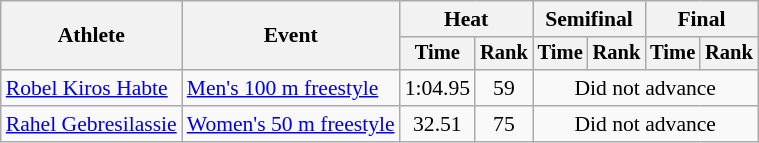<table class=wikitable style="font-size:90%">
<tr>
<th rowspan="2">Athlete</th>
<th rowspan="2">Event</th>
<th colspan="2">Heat</th>
<th colspan="2">Semifinal</th>
<th colspan="2">Final</th>
</tr>
<tr style="font-size:95%">
<th>Time</th>
<th>Rank</th>
<th>Time</th>
<th>Rank</th>
<th>Time</th>
<th>Rank</th>
</tr>
<tr align=center>
<td align=left><a href='#'>Robel Kiros Habte</a></td>
<td align=left><a href='#'>Men's 100 m freestyle</a></td>
<td>1:04.95</td>
<td>59</td>
<td colspan=4>Did not advance</td>
</tr>
<tr align=center>
<td align=left><a href='#'>Rahel Gebresilassie</a></td>
<td align=left><a href='#'>Women's 50 m freestyle</a></td>
<td>32.51</td>
<td>75</td>
<td colspan=4>Did not advance</td>
</tr>
</table>
